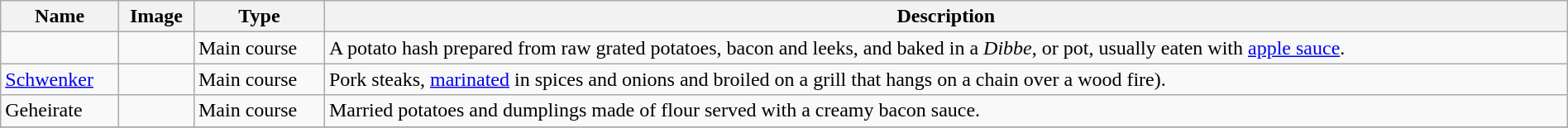<table class="wikitable sortable" style="width:100%;">
<tr>
<th>Name</th>
<th>Image</th>
<th>Type</th>
<th>Description</th>
</tr>
<tr>
<td></td>
<td></td>
<td>Main course</td>
<td>A potato hash prepared from raw grated potatoes, bacon and leeks, and baked in a <em>Dibbe</em>, or pot, usually eaten with <a href='#'>apple sauce</a>.</td>
</tr>
<tr>
<td><a href='#'>Schwenker</a></td>
<td></td>
<td>Main course</td>
<td>Pork steaks, <a href='#'>marinated</a> in spices and onions and broiled on a grill that hangs on a chain over a wood fire).</td>
</tr>
<tr>
<td>Geheirate</td>
<td></td>
<td>Main course</td>
<td>Married potatoes and dumplings made of flour served with a creamy bacon sauce.</td>
</tr>
<tr>
</tr>
</table>
